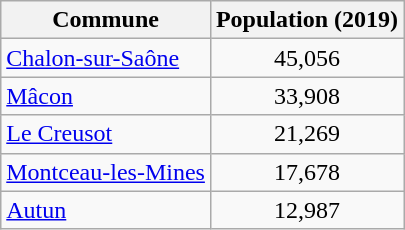<table class=wikitable>
<tr>
<th>Commune</th>
<th>Population (2019)</th>
</tr>
<tr>
<td><a href='#'>Chalon-sur-Saône</a></td>
<td style="text-align: center;">45,056</td>
</tr>
<tr>
<td><a href='#'>Mâcon</a></td>
<td style="text-align: center;">33,908</td>
</tr>
<tr>
<td><a href='#'>Le Creusot</a></td>
<td style="text-align: center;">21,269</td>
</tr>
<tr>
<td><a href='#'>Montceau-les-Mines</a></td>
<td style="text-align: center;">17,678</td>
</tr>
<tr>
<td><a href='#'>Autun</a></td>
<td style="text-align: center;">12,987</td>
</tr>
</table>
